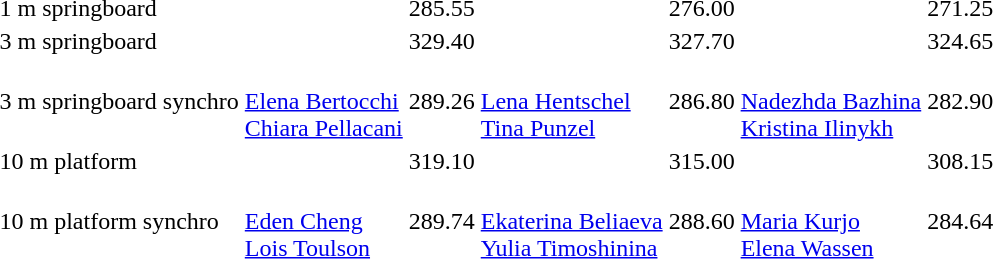<table>
<tr>
<td>1 m springboard<br></td>
<td></td>
<td>285.55</td>
<td></td>
<td>276.00</td>
<td></td>
<td>271.25</td>
</tr>
<tr>
<td>3 m springboard<br></td>
<td></td>
<td>329.40</td>
<td></td>
<td>327.70</td>
<td></td>
<td>324.65</td>
</tr>
<tr>
<td>3 m springboard synchro<br></td>
<td><br><a href='#'>Elena Bertocchi</a><br><a href='#'>Chiara Pellacani</a></td>
<td>289.26</td>
<td><br><a href='#'>Lena Hentschel</a><br><a href='#'>Tina Punzel</a></td>
<td>286.80</td>
<td><br><a href='#'>Nadezhda Bazhina</a><br><a href='#'>Kristina Ilinykh</a></td>
<td>282.90</td>
</tr>
<tr>
<td>10 m platform<br></td>
<td></td>
<td>319.10</td>
<td></td>
<td>315.00</td>
<td></td>
<td>308.15</td>
</tr>
<tr>
<td>10 m platform synchro<br></td>
<td><br><a href='#'>Eden Cheng</a><br><a href='#'>Lois Toulson</a></td>
<td>289.74</td>
<td><br><a href='#'>Ekaterina Beliaeva</a><br><a href='#'>Yulia Timoshinina</a></td>
<td>288.60</td>
<td><br><a href='#'>Maria Kurjo</a><br><a href='#'>Elena Wassen</a></td>
<td>284.64</td>
</tr>
</table>
